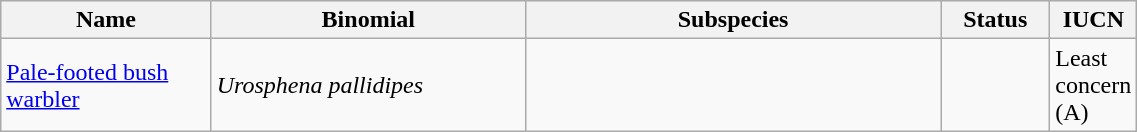<table width=60% class="wikitable">
<tr>
<th width=20%>Name</th>
<th width=30%>Binomial</th>
<th width=40%>Subspecies</th>
<th width=30%>Status</th>
<th width=30%>IUCN</th>
</tr>
<tr>
<td><a href='#'>Pale-footed bush warbler</a></td>
<td><em>Urosphena pallidipes</em></td>
<td></td>
<td></td>
<td>Least concern<br>(A)</td>
</tr>
</table>
